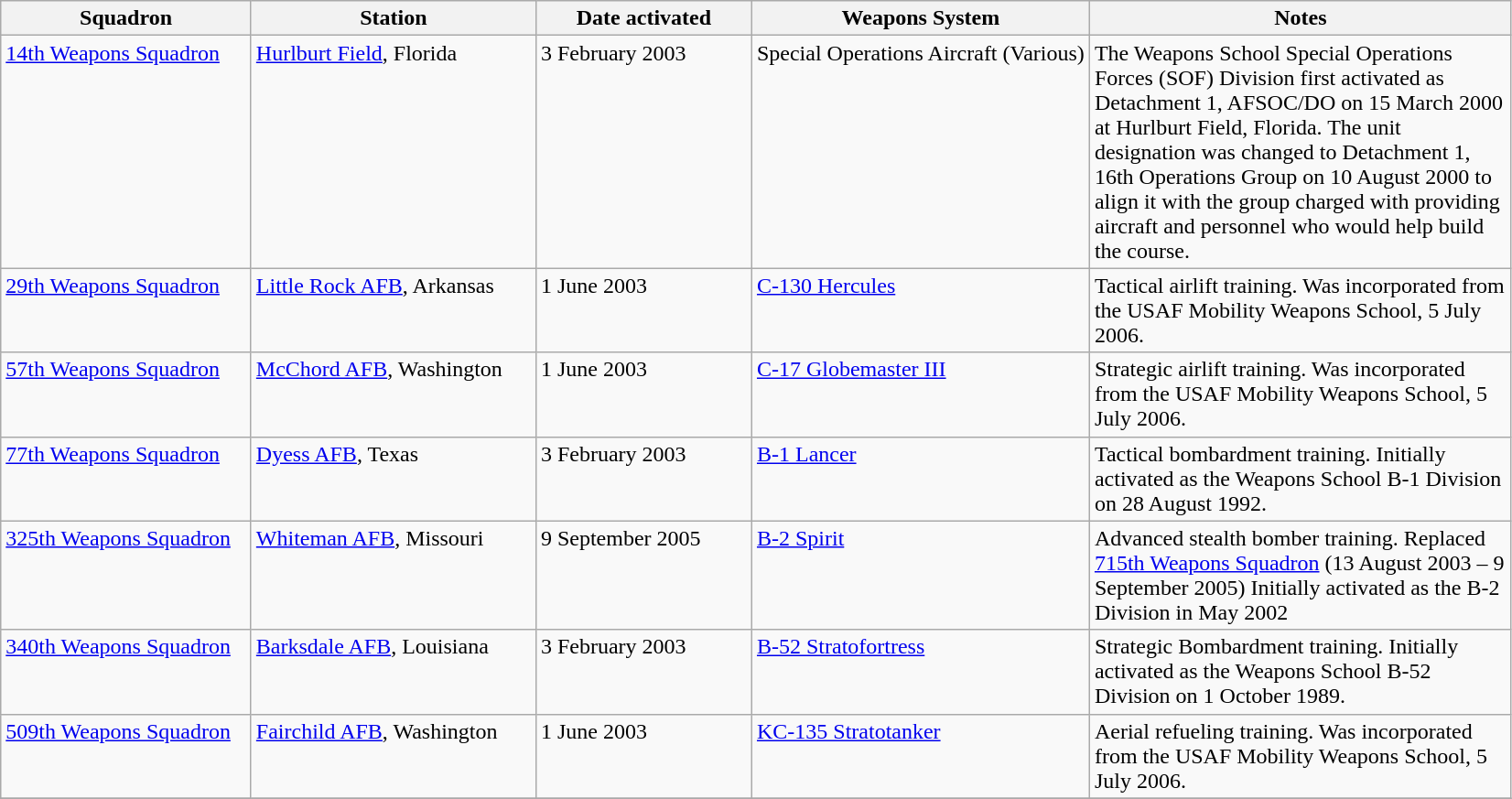<table class="wikitable">
<tr>
<th scope="col" width="175">Squadron</th>
<th scope="col" width="200">Station</th>
<th scope="col" width="150">Date activated</th>
<th>Weapons System</th>
<th scope="col" width="300">Notes</th>
</tr>
<tr valign="top">
<td><a href='#'>14th Weapons Squadron</a></td>
<td><a href='#'>Hurlburt Field</a>, Florida</td>
<td>3 February 2003</td>
<td>Special Operations Aircraft (Various)</td>
<td>The Weapons School Special Operations Forces (SOF) Division first activated as Detachment 1, AFSOC/DO on 15 March 2000 at Hurlburt Field, Florida. The unit designation was changed to Detachment 1, 16th Operations Group on 10 August 2000 to align it with the group charged with providing aircraft and personnel who would help build the course.</td>
</tr>
<tr valign="top">
<td><a href='#'>29th Weapons Squadron</a></td>
<td><a href='#'>Little Rock AFB</a>, Arkansas</td>
<td>1 June 2003</td>
<td><a href='#'>C-130 Hercules</a></td>
<td>Tactical airlift training.  Was incorporated from the USAF Mobility Weapons School, 5 July 2006.</td>
</tr>
<tr valign="top">
<td><a href='#'>57th Weapons Squadron</a></td>
<td><a href='#'>McChord AFB</a>, Washington</td>
<td>1 June 2003</td>
<td><a href='#'>C-17 Globemaster III</a></td>
<td>Strategic airlift training. Was incorporated from the USAF Mobility Weapons School, 5 July 2006.</td>
</tr>
<tr valign="top">
<td><a href='#'>77th Weapons Squadron</a></td>
<td><a href='#'>Dyess AFB</a>, Texas</td>
<td>3 February 2003</td>
<td><a href='#'>B-1 Lancer</a></td>
<td>Tactical bombardment training.  Initially activated as the Weapons School B-1 Division on 28 August 1992.</td>
</tr>
<tr valign="top">
<td><a href='#'>325th Weapons Squadron</a></td>
<td><a href='#'>Whiteman AFB</a>, Missouri</td>
<td>9 September 2005</td>
<td><a href='#'>B-2 Spirit</a></td>
<td>Advanced stealth bomber training.  Replaced <a href='#'>715th Weapons Squadron</a> (13 August 2003 – 9 September 2005) Initially activated as the B-2 Division in May 2002</td>
</tr>
<tr valign="top">
<td><a href='#'>340th Weapons Squadron</a></td>
<td><a href='#'>Barksdale AFB</a>, Louisiana</td>
<td>3 February 2003</td>
<td><a href='#'>B-52 Stratofortress</a></td>
<td>Strategic Bombardment training.  Initially activated as the Weapons School B-52 Division on 1 October 1989.</td>
</tr>
<tr valign="top">
<td><a href='#'>509th Weapons Squadron</a></td>
<td><a href='#'>Fairchild AFB</a>, Washington</td>
<td>1 June 2003</td>
<td><a href='#'>KC-135 Stratotanker</a></td>
<td>Aerial refueling training. Was incorporated from the USAF Mobility Weapons School, 5 July 2006.</td>
</tr>
<tr>
</tr>
<tr>
</tr>
</table>
